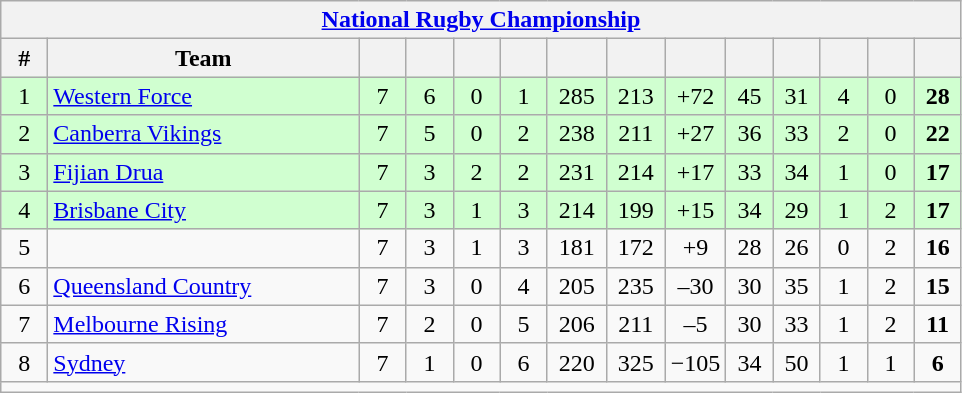<table class="wikitable" style="text-align:center">
<tr>
<th colspan="100%"><a href='#'>National Rugby Championship</a></th>
</tr>
<tr>
<th style="width:1.5em;">#</th>
<th style="width:12.5em;">Team</th>
<th style="width:1.5em;"></th>
<th style="width:1.5em;"></th>
<th style="width:1.5em;"></th>
<th style="width:1.5em;"></th>
<th style="width:2.0em;"></th>
<th style="width:2.0em;"></th>
<th style="width:2.0em;"></th>
<th style="width:1.5em;"></th>
<th style="width:1.5em;"></th>
<th style="width:1.5em;"></th>
<th style="width:1.5em;"></th>
<th style="width:1.5em;"><br></th>
</tr>
<tr bgcolor=#d0ffd0>
<td>1</td>
<td style="text-align:left;"><a href='#'>Western Force</a></td>
<td>7</td>
<td>6</td>
<td>0</td>
<td>1</td>
<td>285</td>
<td>213</td>
<td>+72</td>
<td>45</td>
<td>31</td>
<td>4</td>
<td>0</td>
<td><strong>28</strong></td>
</tr>
<tr bgcolor=#d0ffd0>
<td>2</td>
<td style="text-align:left;"><a href='#'>Canberra Vikings</a></td>
<td>7</td>
<td>5</td>
<td>0</td>
<td>2</td>
<td>238</td>
<td>211</td>
<td>+27</td>
<td>36</td>
<td>33</td>
<td>2</td>
<td>0</td>
<td><strong>22</strong></td>
</tr>
<tr bgcolor=#d0ffd0>
<td>3</td>
<td style="text-align:left;"><a href='#'>Fijian Drua</a></td>
<td>7</td>
<td>3</td>
<td>2</td>
<td>2</td>
<td>231</td>
<td>214</td>
<td>+17</td>
<td>33</td>
<td>34</td>
<td>1</td>
<td>0</td>
<td><strong>17</strong></td>
</tr>
<tr bgcolor=#d0ffd0>
<td>4</td>
<td style="text-align:left;"><a href='#'>Brisbane City</a></td>
<td>7</td>
<td>3</td>
<td>1</td>
<td>3</td>
<td>214</td>
<td>199</td>
<td>+15</td>
<td>34</td>
<td>29</td>
<td>1</td>
<td>2</td>
<td><strong>17</strong></td>
</tr>
<tr>
<td>5</td>
<td style="text-align:left;"></td>
<td>7</td>
<td>3</td>
<td>1</td>
<td>3</td>
<td>181</td>
<td>172</td>
<td>+9</td>
<td>28</td>
<td>26</td>
<td>0</td>
<td>2</td>
<td><strong>16</strong></td>
</tr>
<tr>
<td>6</td>
<td style="text-align:left;"><a href='#'>Queensland Country</a></td>
<td>7</td>
<td>3</td>
<td>0</td>
<td>4</td>
<td>205</td>
<td>235</td>
<td>–30</td>
<td>30</td>
<td>35</td>
<td>1</td>
<td>2</td>
<td><strong>15</strong></td>
</tr>
<tr>
<td>7</td>
<td style="text-align:left;"><a href='#'>Melbourne Rising</a></td>
<td>7</td>
<td>2</td>
<td>0</td>
<td>5</td>
<td>206</td>
<td>211</td>
<td>–5</td>
<td>30</td>
<td>33</td>
<td>1</td>
<td>2</td>
<td><strong>11</strong></td>
</tr>
<tr>
<td>8</td>
<td style="text-align:left;"><a href='#'>Sydney</a></td>
<td>7</td>
<td>1</td>
<td>0</td>
<td>6</td>
<td>220</td>
<td>325</td>
<td>−105</td>
<td>34</td>
<td>50</td>
<td>1</td>
<td>1</td>
<td><strong>6</strong></td>
</tr>
<tr>
<td colspan="100%" style="border:0;"></td>
</tr>
</table>
